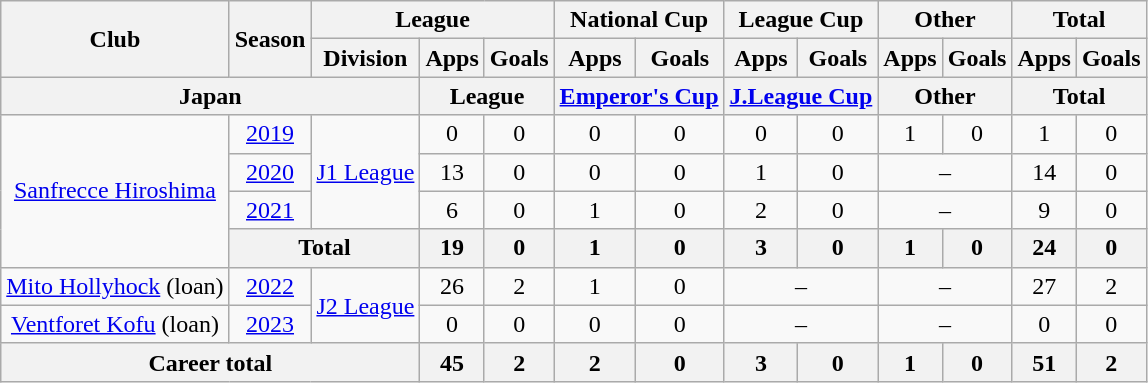<table class="wikitable" style="text-align: center">
<tr>
<th rowspan="2">Club</th>
<th rowspan="2">Season</th>
<th colspan="3">League</th>
<th colspan="2">National Cup</th>
<th colspan="2">League Cup</th>
<th colspan="2">Other</th>
<th colspan="2">Total</th>
</tr>
<tr>
<th>Division</th>
<th>Apps</th>
<th>Goals</th>
<th>Apps</th>
<th>Goals</th>
<th>Apps</th>
<th>Goals</th>
<th>Apps</th>
<th>Goals</th>
<th>Apps</th>
<th>Goals</th>
</tr>
<tr>
<th colspan=3>Japan</th>
<th colspan=2>League</th>
<th colspan=2><a href='#'>Emperor's Cup</a></th>
<th colspan=2><a href='#'>J.League Cup</a></th>
<th colspan=2>Other</th>
<th colspan=2>Total</th>
</tr>
<tr>
<td rowspan="4"><a href='#'>Sanfrecce Hiroshima</a></td>
<td><a href='#'>2019</a></td>
<td rowspan="3"><a href='#'>J1 League</a></td>
<td>0</td>
<td>0</td>
<td>0</td>
<td>0</td>
<td>0</td>
<td>0</td>
<td>1</td>
<td>0</td>
<td>1</td>
<td>0</td>
</tr>
<tr>
<td><a href='#'>2020</a></td>
<td>13</td>
<td>0</td>
<td>0</td>
<td>0</td>
<td>1</td>
<td>0</td>
<td colspan="2">–</td>
<td>14</td>
<td>0</td>
</tr>
<tr>
<td><a href='#'>2021</a></td>
<td>6</td>
<td>0</td>
<td>1</td>
<td>0</td>
<td>2</td>
<td>0</td>
<td colspan="2">–</td>
<td>9</td>
<td>0</td>
</tr>
<tr>
<th colspan="2">Total</th>
<th>19</th>
<th>0</th>
<th>1</th>
<th>0</th>
<th>3</th>
<th>0</th>
<th>1</th>
<th>0</th>
<th>24</th>
<th>0</th>
</tr>
<tr>
<td><a href='#'>Mito Hollyhock</a> (loan)</td>
<td><a href='#'>2022</a></td>
<td rowspan="2"><a href='#'>J2 League</a></td>
<td>26</td>
<td>2</td>
<td>1</td>
<td>0</td>
<td colspan="2">–</td>
<td colspan="2">–</td>
<td>27</td>
<td>2</td>
</tr>
<tr>
<td><a href='#'>Ventforet Kofu</a> (loan)</td>
<td><a href='#'>2023</a></td>
<td>0</td>
<td>0</td>
<td>0</td>
<td>0</td>
<td colspan="2">–</td>
<td colspan="2">–</td>
<td>0</td>
<td>0</td>
</tr>
<tr>
<th colspan=3>Career total</th>
<th>45</th>
<th>2</th>
<th>2</th>
<th>0</th>
<th>3</th>
<th>0</th>
<th>1</th>
<th>0</th>
<th>51</th>
<th>2</th>
</tr>
</table>
